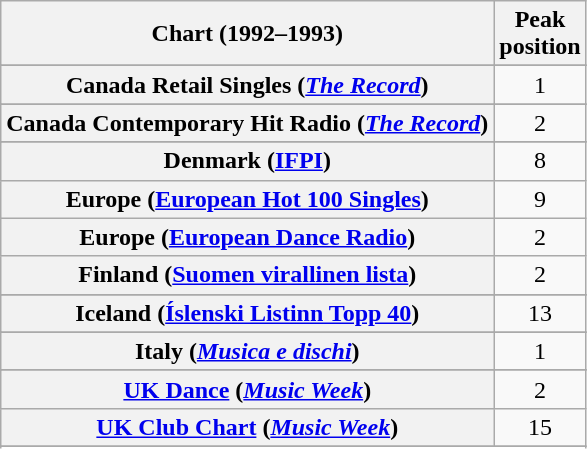<table class="wikitable sortable plainrowheaders" style="text-align:center">
<tr>
<th scope="col">Chart (1992–1993)</th>
<th scope="col">Peak<br>position</th>
</tr>
<tr>
</tr>
<tr>
</tr>
<tr>
</tr>
<tr>
<th scope="row">Canada Retail Singles (<em><a href='#'>The Record</a></em>)</th>
<td>1</td>
</tr>
<tr>
</tr>
<tr>
<th scope="row">Canada Contemporary Hit Radio (<em><a href='#'>The Record</a></em>)</th>
<td>2</td>
</tr>
<tr>
</tr>
<tr>
</tr>
<tr>
<th scope="row">Denmark (<a href='#'>IFPI</a>)</th>
<td>8</td>
</tr>
<tr>
<th scope="row">Europe (<a href='#'>European Hot 100 Singles</a>)</th>
<td>9</td>
</tr>
<tr>
<th scope="row">Europe (<a href='#'>European Dance Radio</a>)</th>
<td>2</td>
</tr>
<tr>
<th scope="row">Finland (<a href='#'>Suomen virallinen lista</a>)</th>
<td align="center">2 </td>
</tr>
<tr>
</tr>
<tr>
</tr>
<tr>
<th scope="row">Iceland (<a href='#'>Íslenski Listinn Topp 40</a>)</th>
<td>13</td>
</tr>
<tr>
</tr>
<tr>
<th scope="row">Italy (<em><a href='#'>Musica e dischi</a></em>)</th>
<td>1</td>
</tr>
<tr>
</tr>
<tr>
</tr>
<tr>
</tr>
<tr>
</tr>
<tr>
</tr>
<tr>
</tr>
<tr>
<th scope="row"><a href='#'>UK Dance</a> (<em><a href='#'>Music Week</a></em>)</th>
<td>2</td>
</tr>
<tr>
<th scope="row"><a href='#'>UK Club Chart</a> (<em><a href='#'>Music Week</a></em>)</th>
<td>15</td>
</tr>
<tr>
</tr>
<tr>
</tr>
<tr>
</tr>
<tr>
</tr>
<tr>
</tr>
</table>
